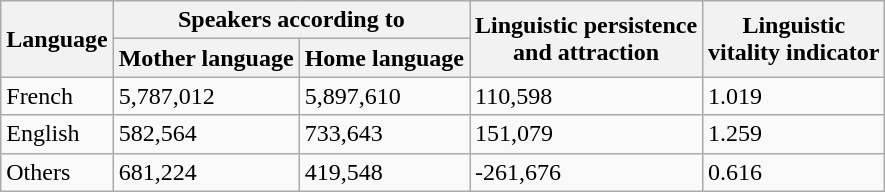<table class="wikitable">
<tr>
<th rowspan=2>Language</th>
<th colspan=2>Speakers according to</th>
<th rowspan=2>Linguistic persistence<br>and attraction</th>
<th rowspan=2>Linguistic<br>vitality indicator</th>
</tr>
<tr>
<th>Mother language</th>
<th>Home language</th>
</tr>
<tr>
<td>French</td>
<td>5,787,012</td>
<td>5,897,610</td>
<td>110,598</td>
<td>1.019</td>
</tr>
<tr>
<td>English</td>
<td>582,564</td>
<td>733,643</td>
<td>151,079</td>
<td>1.259</td>
</tr>
<tr>
<td>Others</td>
<td>681,224</td>
<td>419,548</td>
<td>-261,676</td>
<td>0.616</td>
</tr>
</table>
